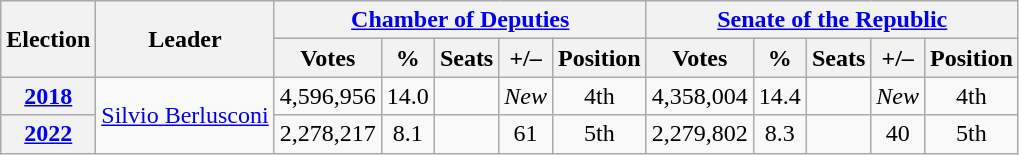<table class="wikitable" style="text-align:center">
<tr>
<th rowspan="2">Election</th>
<th rowspan="2">Leader</th>
<th colspan="5"><a href='#'>Chamber of Deputies</a></th>
<th colspan="5"><a href='#'>Senate of the Republic</a></th>
</tr>
<tr>
<th>Votes</th>
<th>%</th>
<th>Seats</th>
<th>+/–</th>
<th>Position</th>
<th>Votes</th>
<th>%</th>
<th>Seats</th>
<th>+/–</th>
<th>Position</th>
</tr>
<tr>
<th><a href='#'>2018</a></th>
<td rowspan="2"><a href='#'>Silvio Berlusconi</a></td>
<td>4,596,956</td>
<td>14.0</td>
<td></td>
<td><em>New</em></td>
<td>4th</td>
<td>4,358,004</td>
<td>14.4</td>
<td></td>
<td><em>New</em></td>
<td>4th</td>
</tr>
<tr>
<th><a href='#'>2022</a></th>
<td>2,278,217</td>
<td>8.1</td>
<td></td>
<td> 61</td>
<td> 5th</td>
<td>2,279,802</td>
<td>8.3</td>
<td></td>
<td> 40</td>
<td> 5th</td>
</tr>
</table>
